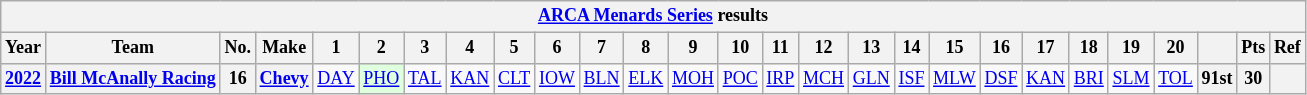<table class="wikitable" style="text-align:center; font-size:75%">
<tr>
<th colspan=27><a href='#'>ARCA Menards Series</a> results</th>
</tr>
<tr>
<th>Year</th>
<th>Team</th>
<th>No.</th>
<th>Make</th>
<th>1</th>
<th>2</th>
<th>3</th>
<th>4</th>
<th>5</th>
<th>6</th>
<th>7</th>
<th>8</th>
<th>9</th>
<th>10</th>
<th>11</th>
<th>12</th>
<th>13</th>
<th>14</th>
<th>15</th>
<th>16</th>
<th>17</th>
<th>18</th>
<th>19</th>
<th>20</th>
<th></th>
<th>Pts</th>
<th>Ref</th>
</tr>
<tr>
<th><a href='#'>2022</a></th>
<th><a href='#'>Bill McAnally Racing</a></th>
<th>16</th>
<th><a href='#'>Chevy</a></th>
<td><a href='#'>DAY</a></td>
<td style="background:#DFFFDF;"><a href='#'>PHO</a><br></td>
<td><a href='#'>TAL</a></td>
<td><a href='#'>KAN</a></td>
<td><a href='#'>CLT</a></td>
<td><a href='#'>IOW</a></td>
<td><a href='#'>BLN</a></td>
<td><a href='#'>ELK</a></td>
<td><a href='#'>MOH</a></td>
<td><a href='#'>POC</a></td>
<td><a href='#'>IRP</a></td>
<td><a href='#'>MCH</a></td>
<td><a href='#'>GLN</a></td>
<td><a href='#'>ISF</a></td>
<td><a href='#'>MLW</a></td>
<td><a href='#'>DSF</a></td>
<td><a href='#'>KAN</a></td>
<td><a href='#'>BRI</a></td>
<td><a href='#'>SLM</a></td>
<td><a href='#'>TOL</a></td>
<th>91st</th>
<th>30</th>
<th></th>
</tr>
</table>
